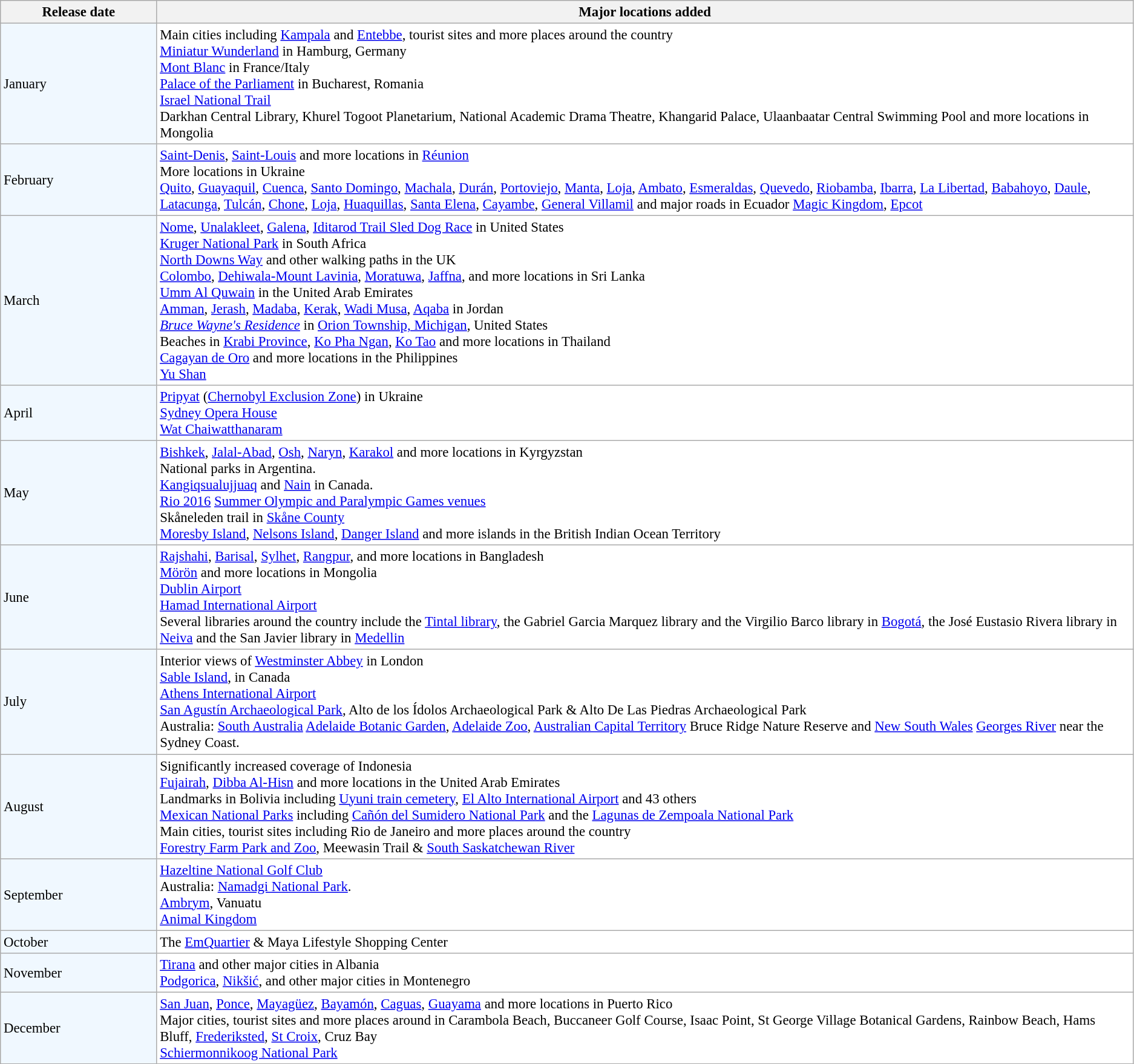<table class="wikitable" style="font-size:95%">
<tr>
<th style="width:165px;">Release date</th>
<th>Major locations added</th>
</tr>
<tr>
<td style="background:#f0f8ff;">January</td>
<td style="background:#fff;">Main cities including <a href='#'>Kampala</a> and <a href='#'>Entebbe</a>, tourist sites and more places around the country<br> <a href='#'>Miniatur Wunderland</a> in Hamburg, Germany<br> <a href='#'>Mont Blanc</a> in France/Italy<br> <a href='#'>Palace of the Parliament</a> in Bucharest, Romania<br> <a href='#'>Israel National Trail</a><br> Darkhan Central Library, Khurel Togoot Planetarium, National Academic Drama Theatre, Khangarid Palace, Ulaanbaatar Central Swimming Pool and more locations in Mongolia</td>
</tr>
<tr>
<td style="background:#f0f8ff;">February</td>
<td style="background:#fff;"><a href='#'>Saint-Denis</a>, <a href='#'>Saint-Louis</a> and more locations in <a href='#'>Réunion</a><br>More locations in Ukraine<br><a href='#'>Quito</a>, <a href='#'>Guayaquil</a>, <a href='#'>Cuenca</a>, <a href='#'>Santo Domingo</a>, <a href='#'>Machala</a>, <a href='#'>Durán</a>, <a href='#'>Portoviejo</a>, <a href='#'>Manta</a>, <a href='#'>Loja</a>, <a href='#'>Ambato</a>, <a href='#'>Esmeraldas</a>, <a href='#'>Quevedo</a>, <a href='#'>Riobamba</a>, <a href='#'>Ibarra</a>, <a href='#'>La Libertad</a>, <a href='#'>Babahoyo</a>, <a href='#'>Daule</a>, <a href='#'>Latacunga</a>, <a href='#'>Tulcán</a>, <a href='#'>Chone</a>, <a href='#'>Loja</a>, <a href='#'>Huaquillas</a>, <a href='#'>Santa Elena</a>, <a href='#'>Cayambe</a>, <a href='#'>General Villamil</a> and major roads in Ecuador <a href='#'>Magic Kingdom</a>, <a href='#'>Epcot</a></td>
</tr>
<tr>
<td style="background:#f0f8ff;">March</td>
<td style="background:#fff;"><a href='#'>Nome</a>, <a href='#'>Unalakleet</a>, <a href='#'>Galena</a>, <a href='#'>Iditarod Trail Sled Dog Race</a> in United States<br> <a href='#'>Kruger National Park</a> in South Africa<br><a href='#'>North Downs Way</a> and other walking paths in the UK<br> <a href='#'>Colombo</a>, <a href='#'>Dehiwala-Mount Lavinia</a>, <a href='#'>Moratuwa</a>, <a href='#'>Jaffna</a>, and more locations in Sri Lanka<br><a href='#'>Umm Al Quwain</a> in the United Arab Emirates <br><a href='#'>Amman</a>, <a href='#'>Jerash</a>, <a href='#'>Madaba</a>, <a href='#'>Kerak</a>, <a href='#'>Wadi Musa</a>, <a href='#'>Aqaba</a> in Jordan<br> <em><a href='#'>Bruce Wayne's Residence</a></em> in <a href='#'>Orion Township, Michigan</a>, United States<br> Beaches in <a href='#'>Krabi Province</a>, <a href='#'>Ko Pha Ngan</a>, <a href='#'>Ko Tao</a> and more locations in Thailand<br> <a href='#'>Cagayan de Oro</a> and more locations in the Philippines<br> <a href='#'>Yu Shan</a></td>
</tr>
<tr>
<td style="background:#f0f8ff;">April</td>
<td style="background:#fff;"><a href='#'>Pripyat</a> (<a href='#'>Chernobyl Exclusion Zone</a>) in Ukraine<br> <a href='#'>Sydney Opera House</a><br> <a href='#'>Wat Chaiwatthanaram</a></td>
</tr>
<tr>
<td style="background:#f0f8ff;">May</td>
<td style="background:#fff;"><a href='#'>Bishkek</a>, <a href='#'>Jalal-Abad</a>, <a href='#'>Osh</a>, <a href='#'>Naryn</a>, <a href='#'>Karakol</a> and more locations in Kyrgyzstan<br> National parks in Argentina.<br> <a href='#'>Kangiqsualujjuaq</a> and <a href='#'>Nain</a> in Canada.<br> <a href='#'>Rio 2016</a> <a href='#'>Summer Olympic and Paralympic Games venues</a> <br>  Skåneleden trail in <a href='#'>Skåne County</a> <br> <a href='#'>Moresby Island</a>, <a href='#'>Nelsons Island</a>, <a href='#'>Danger Island</a> and more islands in the British Indian Ocean Territory</td>
</tr>
<tr>
<td style="background:#f0f8ff;">June</td>
<td style="background:#fff;"><a href='#'>Rajshahi</a>, <a href='#'>Barisal</a>, <a href='#'>Sylhet</a>, <a href='#'>Rangpur</a>, and more locations in Bangladesh<br> <a href='#'>Mörön</a> and more locations in Mongolia<br> <a href='#'>Dublin Airport</a><br> <a href='#'>Hamad International Airport</a><br> Several libraries around the country include the <a href='#'>Tintal library</a>, the Gabriel Garcia Marquez library and the Virgilio Barco library in <a href='#'>Bogotá</a>, the José Eustasio Rivera library in <a href='#'>Neiva</a> and the San Javier library in <a href='#'>Medellin</a></td>
</tr>
<tr>
<td style="background:#f0f8ff;">July</td>
<td style="background:#fff;">Interior views of <a href='#'>Westminster Abbey</a> in London<br> <a href='#'>Sable Island</a>, in Canada<br> <a href='#'>Athens International Airport</a><br> <a href='#'>San Agustín Archaeological Park</a>, Alto de los Ídolos Archaeological Park & Alto De Las Piedras Archaeological Park<br>Australia: <a href='#'>South Australia</a> <a href='#'>Adelaide Botanic Garden</a>, <a href='#'>Adelaide Zoo</a>, <a href='#'>Australian Capital Territory</a> Bruce Ridge Nature Reserve and <a href='#'>New South Wales</a> <a href='#'>Georges River</a> near the Sydney Coast.</td>
</tr>
<tr>
<td style="background:#f0f8ff;">August</td>
<td style="background:#fff;">Significantly increased coverage of Indonesia<br> <a href='#'>Fujairah</a>, <a href='#'>Dibba Al-Hisn</a> and more locations in the United Arab Emirates<br> Landmarks in Bolivia including <a href='#'>Uyuni train cemetery</a>, <a href='#'>El Alto International Airport</a> and 43 others<br> <a href='#'>Mexican National Parks</a> including <a href='#'>Cañón del Sumidero National Park</a> and the <a href='#'>Lagunas de Zempoala National Park</a><br>Main cities, tourist sites including Rio de Janeiro and more places around the country<br> <a href='#'>Forestry Farm Park and Zoo</a>, Meewasin Trail & <a href='#'>South Saskatchewan River</a></td>
</tr>
<tr>
<td style="background:#f0f8ff;">September</td>
<td style="background:#fff;"><a href='#'>Hazeltine National Golf Club</a><br>Australia: <a href='#'>Namadgi National Park</a>.<br><a href='#'>Ambrym</a>, Vanuatu<br><a href='#'>Animal Kingdom</a></td>
</tr>
<tr>
<td style="background:#f0f8ff;">October</td>
<td style="background:#fff;">The <a href='#'>EmQuartier</a> & Maya Lifestyle Shopping Center</td>
</tr>
<tr>
<td style="background:#f0f8ff;">November</td>
<td style="background:#fff;"><a href='#'>Tirana</a> and other major cities in Albania<br> <a href='#'>Podgorica</a>, <a href='#'>Nikšić</a>, and other major cities in Montenegro</td>
</tr>
<tr>
<td style="background:#f0f8ff;">December</td>
<td style="background:#fff;"><a href='#'>San Juan</a>, <a href='#'>Ponce</a>, <a href='#'>Mayagüez</a>, <a href='#'>Bayamón</a>, <a href='#'>Caguas</a>, <a href='#'>Guayama</a> and more locations in Puerto Rico <br>  Major cities, tourist sites and more places around in Carambola Beach, Buccaneer Golf Course, Isaac Point, St George Village Botanical Gardens, Rainbow Beach, Hams Bluff, <a href='#'>Frederiksted</a>, <a href='#'>St Croix</a>, Cruz Bay <br> <a href='#'>Schiermonnikoog National Park</a></td>
</tr>
</table>
